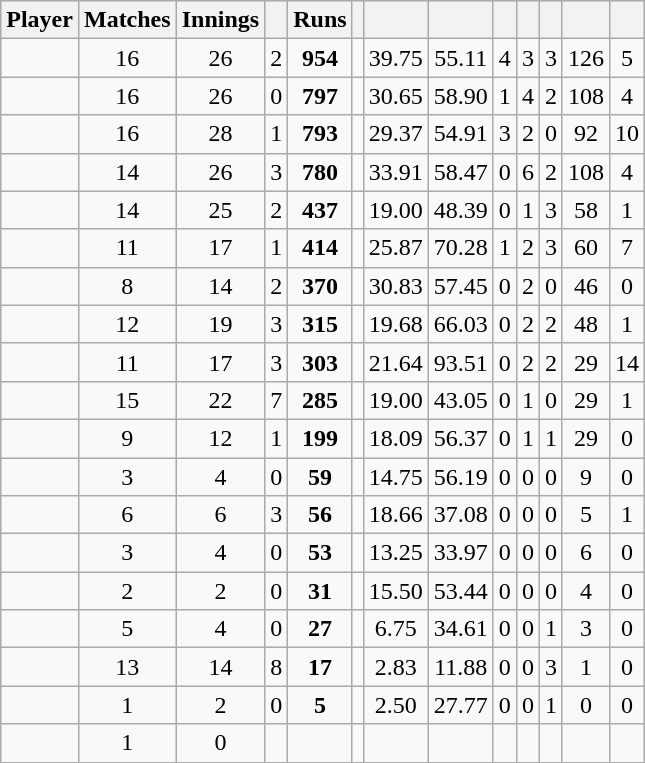<table class="wikitable sortable" style="text-align:center">
<tr>
<th>Player</th>
<th>Matches</th>
<th>Innings</th>
<th></th>
<th>Runs</th>
<th></th>
<th></th>
<th></th>
<th></th>
<th></th>
<th></th>
<th></th>
<th></th>
</tr>
<tr>
<td align="left"></td>
<td>16</td>
<td>26</td>
<td>2</td>
<td><strong>954</strong></td>
<td></td>
<td>39.75</td>
<td>55.11</td>
<td>4</td>
<td>3</td>
<td>3</td>
<td>126</td>
<td>5</td>
</tr>
<tr>
<td align="left"></td>
<td>16</td>
<td>26</td>
<td>0</td>
<td><strong>797</strong></td>
<td></td>
<td>30.65</td>
<td>58.90</td>
<td>1</td>
<td>4</td>
<td>2</td>
<td>108</td>
<td>4</td>
</tr>
<tr>
<td align="left"></td>
<td>16</td>
<td>28</td>
<td>1</td>
<td><strong>793</strong></td>
<td></td>
<td>29.37</td>
<td>54.91</td>
<td>3</td>
<td>2</td>
<td>0</td>
<td>92</td>
<td>10</td>
</tr>
<tr>
<td align="left"></td>
<td>14</td>
<td>26</td>
<td>3</td>
<td><strong>780</strong></td>
<td></td>
<td>33.91</td>
<td>58.47</td>
<td>0</td>
<td>6</td>
<td>2</td>
<td>108</td>
<td>4</td>
</tr>
<tr>
<td align="left"></td>
<td>14</td>
<td>25</td>
<td>2</td>
<td><strong>437</strong></td>
<td></td>
<td>19.00</td>
<td>48.39</td>
<td>0</td>
<td>1</td>
<td>3</td>
<td>58</td>
<td>1</td>
</tr>
<tr>
<td align="left"></td>
<td>11</td>
<td>17</td>
<td>1</td>
<td><strong>414</strong></td>
<td></td>
<td>25.87</td>
<td>70.28</td>
<td>1</td>
<td>2</td>
<td>3</td>
<td>60</td>
<td>7</td>
</tr>
<tr>
<td align="left"></td>
<td>8</td>
<td>14</td>
<td>2</td>
<td><strong>370</strong></td>
<td></td>
<td>30.83</td>
<td>57.45</td>
<td>0</td>
<td>2</td>
<td>0</td>
<td>46</td>
<td>0</td>
</tr>
<tr>
<td align="left"></td>
<td>12</td>
<td>19</td>
<td>3</td>
<td><strong>315</strong></td>
<td></td>
<td>19.68</td>
<td>66.03</td>
<td>0</td>
<td>2</td>
<td>2</td>
<td>48</td>
<td>1</td>
</tr>
<tr>
<td align="left"></td>
<td>11</td>
<td>17</td>
<td>3</td>
<td><strong>303</strong></td>
<td></td>
<td>21.64</td>
<td>93.51</td>
<td>0</td>
<td>2</td>
<td>2</td>
<td>29</td>
<td>14</td>
</tr>
<tr>
<td align="left"></td>
<td>15</td>
<td>22</td>
<td>7</td>
<td><strong>285</strong></td>
<td></td>
<td>19.00</td>
<td>43.05</td>
<td>0</td>
<td>1</td>
<td>0</td>
<td>29</td>
<td>1</td>
</tr>
<tr>
<td align="left"></td>
<td>9</td>
<td>12</td>
<td>1</td>
<td><strong>199</strong></td>
<td></td>
<td>18.09</td>
<td>56.37</td>
<td>0</td>
<td>1</td>
<td>1</td>
<td>29</td>
<td>0</td>
</tr>
<tr>
<td align="left"></td>
<td>3</td>
<td>4</td>
<td>0</td>
<td><strong>59</strong></td>
<td></td>
<td>14.75</td>
<td>56.19</td>
<td>0</td>
<td>0</td>
<td>0</td>
<td>9</td>
<td>0</td>
</tr>
<tr>
<td align="left"></td>
<td>6</td>
<td>6</td>
<td>3</td>
<td><strong>56</strong></td>
<td></td>
<td>18.66</td>
<td>37.08</td>
<td>0</td>
<td>0</td>
<td>0</td>
<td>5</td>
<td>1</td>
</tr>
<tr>
<td align="left"></td>
<td>3</td>
<td>4</td>
<td>0</td>
<td><strong>53</strong></td>
<td></td>
<td>13.25</td>
<td>33.97</td>
<td>0</td>
<td>0</td>
<td>0</td>
<td>6</td>
<td>0</td>
</tr>
<tr>
<td align="left"></td>
<td>2</td>
<td>2</td>
<td>0</td>
<td><strong>31</strong></td>
<td></td>
<td>15.50</td>
<td>53.44</td>
<td>0</td>
<td>0</td>
<td>0</td>
<td>4</td>
<td>0</td>
</tr>
<tr>
<td align="left"></td>
<td>5</td>
<td>4</td>
<td>0</td>
<td><strong>27</strong></td>
<td></td>
<td>6.75</td>
<td>34.61</td>
<td>0</td>
<td>0</td>
<td>1</td>
<td>3</td>
<td>0</td>
</tr>
<tr>
<td align="left"></td>
<td>13</td>
<td>14</td>
<td>8</td>
<td><strong>17</strong></td>
<td></td>
<td>2.83</td>
<td>11.88</td>
<td>0</td>
<td>0</td>
<td>3</td>
<td>1</td>
<td>0</td>
</tr>
<tr>
<td align="left"></td>
<td>1</td>
<td>2</td>
<td>0</td>
<td><strong>5</strong></td>
<td></td>
<td>2.50</td>
<td>27.77</td>
<td>0</td>
<td>0</td>
<td>1</td>
<td>0</td>
<td>0</td>
</tr>
<tr>
<td align="left"></td>
<td>1</td>
<td>0</td>
<td></td>
<td><strong></strong></td>
<td></td>
<td></td>
<td></td>
<td></td>
<td></td>
<td></td>
<td></td>
<td></td>
</tr>
</table>
